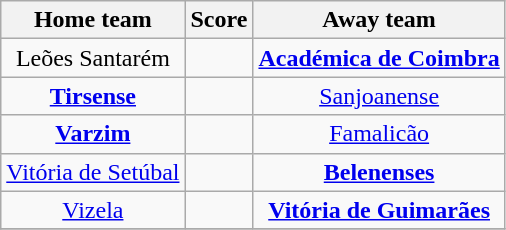<table class="wikitable" style="text-align: center">
<tr>
<th>Home team</th>
<th>Score</th>
<th>Away team</th>
</tr>
<tr>
<td>Leões Santarém </td>
<td></td>
<td><strong><a href='#'>Académica de Coimbra</a></strong> </td>
</tr>
<tr>
<td><strong><a href='#'>Tirsense</a></strong> </td>
<td></td>
<td><a href='#'>Sanjoanense</a> </td>
</tr>
<tr>
<td><strong><a href='#'>Varzim</a></strong> </td>
<td></td>
<td><a href='#'>Famalicão</a> </td>
</tr>
<tr>
<td><a href='#'>Vitória de Setúbal</a> </td>
<td></td>
<td><strong><a href='#'>Belenenses</a></strong> </td>
</tr>
<tr>
<td><a href='#'>Vizela</a> </td>
<td></td>
<td><strong><a href='#'>Vitória de Guimarães</a></strong> </td>
</tr>
<tr>
</tr>
</table>
